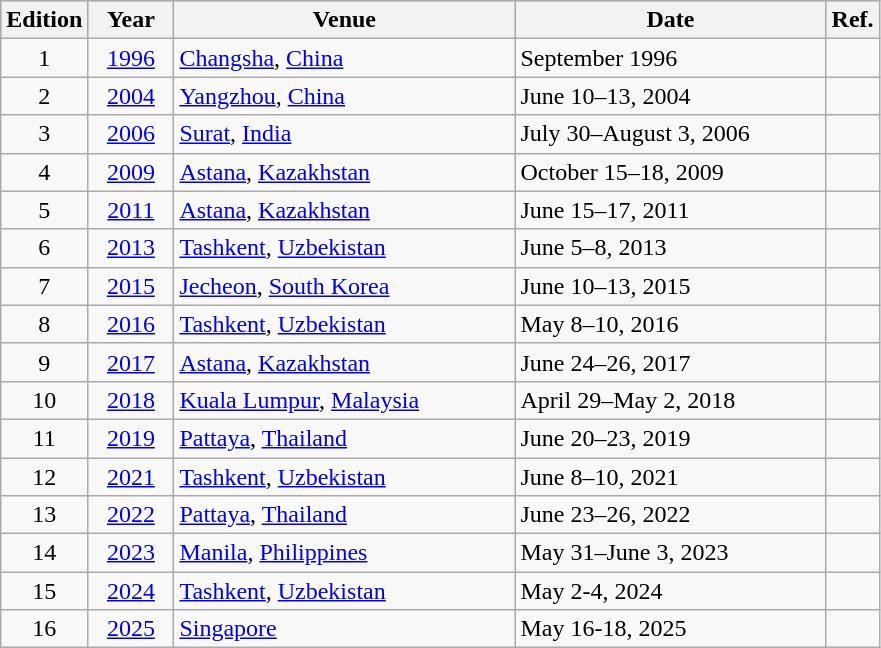<table class="wikitable" style="text-align:center;">
<tr bgcolor="cccccc">
<th width=30>Edition</th>
<th width=50>Year</th>
<th width=220>Venue</th>
<th width=200>Date</th>
<th>Ref.</th>
</tr>
<tr>
<td>1</td>
<td><a href='#'>1996</a></td>
<td align=left> <a href='#'>Changsha</a>, <a href='#'>China</a></td>
<td align=left>September 1996</td>
<td></td>
</tr>
<tr>
<td>2</td>
<td><a href='#'>2004</a></td>
<td align=left> <a href='#'>Yangzhou</a>, <a href='#'>China</a></td>
<td align=left>June 10–13, 2004</td>
<td></td>
</tr>
<tr>
<td>3</td>
<td><a href='#'>2006</a></td>
<td align=left> <a href='#'>Surat</a>, <a href='#'>India</a></td>
<td align=left>July 30–August 3, 2006</td>
<td></td>
</tr>
<tr>
<td>4</td>
<td><a href='#'>2009</a></td>
<td align=left> <a href='#'>Astana</a>, <a href='#'>Kazakhstan</a></td>
<td align=left>October 15–18, 2009</td>
<td></td>
</tr>
<tr>
<td>5</td>
<td><a href='#'>2011</a></td>
<td align=left> <a href='#'>Astana</a>, <a href='#'>Kazakhstan</a></td>
<td align=left>June 15–17, 2011</td>
<td></td>
</tr>
<tr>
<td>6</td>
<td><a href='#'>2013</a></td>
<td align=left> <a href='#'>Tashkent</a>, <a href='#'>Uzbekistan</a></td>
<td align=left>June 5–8, 2013</td>
<td></td>
</tr>
<tr>
<td>7</td>
<td><a href='#'>2015</a></td>
<td align=left> <a href='#'>Jecheon</a>, <a href='#'>South Korea</a></td>
<td align=left>June 10–13, 2015</td>
<td></td>
</tr>
<tr>
<td>8</td>
<td><a href='#'>2016</a></td>
<td align=left> <a href='#'>Tashkent</a>, <a href='#'>Uzbekistan</a></td>
<td align=left>May 8–10, 2016</td>
<td></td>
</tr>
<tr>
<td>9</td>
<td><a href='#'>2017</a></td>
<td align=left> <a href='#'>Astana</a>, <a href='#'>Kazakhstan</a></td>
<td align=left>June 24–26, 2017</td>
<td></td>
</tr>
<tr>
<td>10</td>
<td><a href='#'>2018</a></td>
<td align=left> <a href='#'>Kuala Lumpur</a>, <a href='#'>Malaysia</a></td>
<td align=left>April 29–May 2, 2018</td>
<td></td>
</tr>
<tr>
<td>11</td>
<td><a href='#'>2019</a></td>
<td align=left> <a href='#'>Pattaya</a>, <a href='#'>Thailand</a></td>
<td align=left>June 20–23, 2019</td>
<td></td>
</tr>
<tr>
<td>12</td>
<td><a href='#'>2021</a></td>
<td align=left> <a href='#'>Tashkent</a>, <a href='#'>Uzbekistan</a></td>
<td align=left>June 8–10, 2021</td>
<td></td>
</tr>
<tr>
<td>13</td>
<td><a href='#'>2022</a></td>
<td align=left> <a href='#'>Pattaya</a>, <a href='#'>Thailand</a></td>
<td align=left>June 23–26, 2022</td>
<td></td>
</tr>
<tr>
<td>14</td>
<td><a href='#'>2023</a></td>
<td align=left> <a href='#'>Manila</a>, <a href='#'>Philippines</a></td>
<td align=left>May 31–June 3, 2023</td>
<td></td>
</tr>
<tr>
<td>15</td>
<td><a href='#'>2024</a></td>
<td align=left> <a href='#'>Tashkent</a>, <a href='#'>Uzbekistan</a></td>
<td align=left>May 2-4, 2024</td>
<td></td>
</tr>
<tr>
<td>16</td>
<td><a href='#'>2025</a></td>
<td align=left> <a href='#'>Singapore</a></td>
<td align=left>May 16-18, 2025</td>
<td></td>
</tr>
</table>
